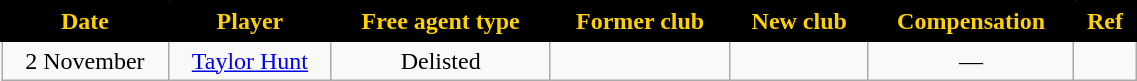<table class="wikitable sortable" style="text-align:center; font-size:100%; width:60%;">
<tr>
<th style="background:black; color:#FED102; border: solid black 2px;">Date</th>
<th style="background:black; color:#FED102; border: solid black 2px;">Player</th>
<th style="background:black; color:#FED102; border: solid black 2px;">Free agent type</th>
<th style="background:black; color:#FED102; border: solid black 2px;">Former club</th>
<th style="background:black; color:#FED102; border: solid black 2px;">New club</th>
<th style="background:black; color:#FED102; border: solid black 2px;">Compensation</th>
<th style="background:black; color:#FED102; border: solid black 2px;">Ref</th>
</tr>
<tr>
<td>2 November</td>
<td><a href='#'>Taylor Hunt</a></td>
<td>Delisted</td>
<td></td>
<td></td>
<td>—</td>
<td></td>
</tr>
</table>
